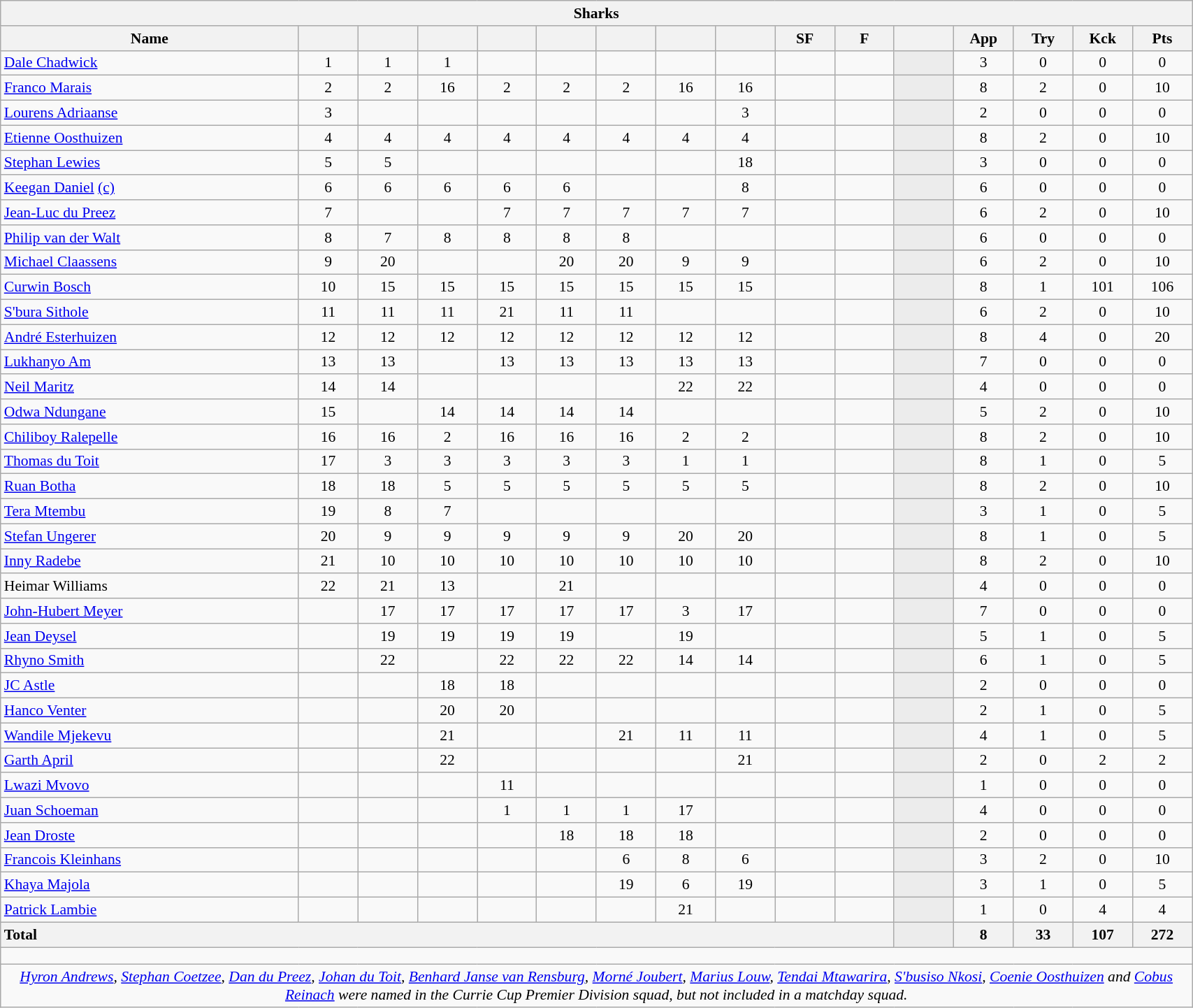<table class="wikitable collapsible collapsed sortable" style="text-align:center; font-size:90%; width:90%">
<tr>
<th colspan="100%">Sharks</th>
</tr>
<tr>
<th style="width:25%;">Name</th>
<th style="width:5%;"></th>
<th style="width:5%;"></th>
<th style="width:5%;"></th>
<th style="width:5%;"></th>
<th style="width:5%;"></th>
<th style="width:5%;"></th>
<th style="width:5%;"></th>
<th style="width:5%;"></th>
<th style="width:5%;">SF</th>
<th style="width:5%;">F</th>
<th style="width:5%;"></th>
<th style="width:5%;">App</th>
<th style="width:5%;">Try</th>
<th style="width:5%;">Kck</th>
<th style="width:5%;">Pts</th>
</tr>
<tr>
<td style="text-align:left;"><a href='#'>Dale Chadwick</a></td>
<td>1</td>
<td>1</td>
<td>1</td>
<td></td>
<td></td>
<td></td>
<td></td>
<td></td>
<td></td>
<td></td>
<td style="background:#ECECEC;"></td>
<td>3</td>
<td>0</td>
<td>0</td>
<td>0</td>
</tr>
<tr>
<td style="text-align:left;"><a href='#'>Franco Marais</a></td>
<td>2</td>
<td>2</td>
<td>16 </td>
<td>2</td>
<td>2</td>
<td>2</td>
<td>16 </td>
<td>16 </td>
<td></td>
<td></td>
<td style="background:#ECECEC;"></td>
<td>8</td>
<td>2</td>
<td>0</td>
<td>10</td>
</tr>
<tr>
<td style="text-align:left;"><a href='#'>Lourens Adriaanse</a></td>
<td>3</td>
<td></td>
<td></td>
<td></td>
<td></td>
<td></td>
<td></td>
<td>3</td>
<td></td>
<td></td>
<td style="background:#ECECEC;"></td>
<td>2</td>
<td>0</td>
<td>0</td>
<td>0</td>
</tr>
<tr>
<td style="text-align:left;"><a href='#'>Etienne Oosthuizen</a></td>
<td>4</td>
<td>4</td>
<td>4</td>
<td>4</td>
<td>4</td>
<td>4</td>
<td>4</td>
<td>4</td>
<td></td>
<td></td>
<td style="background:#ECECEC;"></td>
<td>8</td>
<td>2</td>
<td>0</td>
<td>10</td>
</tr>
<tr>
<td style="text-align:left;"><a href='#'>Stephan Lewies</a></td>
<td>5</td>
<td>5</td>
<td></td>
<td></td>
<td></td>
<td></td>
<td></td>
<td>18 </td>
<td></td>
<td></td>
<td style="background:#ECECEC;"></td>
<td>3</td>
<td>0</td>
<td>0</td>
<td>0</td>
</tr>
<tr>
<td style="text-align:left;"><a href='#'>Keegan Daniel</a> <a href='#'>(c)</a></td>
<td>6</td>
<td>6</td>
<td>6</td>
<td>6</td>
<td>6</td>
<td></td>
<td></td>
<td>8</td>
<td></td>
<td></td>
<td style="background:#ECECEC;"></td>
<td>6</td>
<td>0</td>
<td>0</td>
<td>0</td>
</tr>
<tr>
<td style="text-align:left;"><a href='#'>Jean-Luc du Preez</a></td>
<td>7</td>
<td></td>
<td></td>
<td>7</td>
<td>7</td>
<td>7</td>
<td>7</td>
<td>7</td>
<td></td>
<td></td>
<td style="background:#ECECEC;"></td>
<td>6</td>
<td>2</td>
<td>0</td>
<td>10</td>
</tr>
<tr>
<td style="text-align:left;"><a href='#'>Philip van der Walt</a></td>
<td>8</td>
<td>7</td>
<td>8</td>
<td>8</td>
<td>8</td>
<td>8</td>
<td></td>
<td></td>
<td></td>
<td></td>
<td style="background:#ECECEC;"></td>
<td>6</td>
<td>0</td>
<td>0</td>
<td>0</td>
</tr>
<tr>
<td style="text-align:left;"><a href='#'>Michael Claassens</a></td>
<td>9</td>
<td>20 </td>
<td></td>
<td></td>
<td>20 </td>
<td>20 </td>
<td>9</td>
<td>9</td>
<td></td>
<td></td>
<td style="background:#ECECEC;"></td>
<td>6</td>
<td>2</td>
<td>0</td>
<td>10</td>
</tr>
<tr>
<td style="text-align:left;"><a href='#'>Curwin Bosch</a></td>
<td>10</td>
<td>15</td>
<td>15</td>
<td>15</td>
<td>15</td>
<td>15</td>
<td>15</td>
<td>15</td>
<td></td>
<td></td>
<td style="background:#ECECEC;"></td>
<td>8</td>
<td>1</td>
<td>101</td>
<td>106</td>
</tr>
<tr>
<td style="text-align:left;"><a href='#'>S'bura Sithole</a></td>
<td>11</td>
<td>11</td>
<td>11</td>
<td>21 </td>
<td>11</td>
<td>11</td>
<td></td>
<td></td>
<td></td>
<td></td>
<td style="background:#ECECEC;"></td>
<td>6</td>
<td>2</td>
<td>0</td>
<td>10</td>
</tr>
<tr>
<td style="text-align:left;"><a href='#'>André Esterhuizen</a></td>
<td>12</td>
<td>12</td>
<td>12</td>
<td>12</td>
<td>12</td>
<td>12</td>
<td>12</td>
<td>12</td>
<td></td>
<td></td>
<td style="background:#ECECEC;"></td>
<td>8</td>
<td>4</td>
<td>0</td>
<td>20</td>
</tr>
<tr>
<td style="text-align:left;"><a href='#'>Lukhanyo Am</a></td>
<td>13</td>
<td>13</td>
<td></td>
<td>13</td>
<td>13</td>
<td>13</td>
<td>13</td>
<td>13</td>
<td></td>
<td></td>
<td style="background:#ECECEC;"></td>
<td>7</td>
<td>0</td>
<td>0</td>
<td>0</td>
</tr>
<tr>
<td style="text-align:left;"><a href='#'>Neil Maritz</a></td>
<td>14</td>
<td>14</td>
<td></td>
<td></td>
<td></td>
<td></td>
<td>22 </td>
<td>22 </td>
<td></td>
<td></td>
<td style="background:#ECECEC;"></td>
<td>4</td>
<td>0</td>
<td>0</td>
<td>0</td>
</tr>
<tr>
<td style="text-align:left;"><a href='#'>Odwa Ndungane</a></td>
<td>15</td>
<td></td>
<td>14</td>
<td>14</td>
<td>14</td>
<td>14</td>
<td></td>
<td></td>
<td></td>
<td></td>
<td style="background:#ECECEC;"></td>
<td>5</td>
<td>2</td>
<td>0</td>
<td>10</td>
</tr>
<tr>
<td style="text-align:left;"><a href='#'>Chiliboy Ralepelle</a></td>
<td>16 </td>
<td>16 </td>
<td>2</td>
<td>16 </td>
<td>16 </td>
<td>16 </td>
<td>2</td>
<td>2</td>
<td></td>
<td></td>
<td style="background:#ECECEC;"></td>
<td>8</td>
<td>2</td>
<td>0</td>
<td>10</td>
</tr>
<tr>
<td style="text-align:left;"><a href='#'>Thomas du Toit</a></td>
<td>17 </td>
<td>3</td>
<td>3</td>
<td>3</td>
<td>3</td>
<td>3</td>
<td>1</td>
<td>1</td>
<td></td>
<td></td>
<td style="background:#ECECEC;"></td>
<td>8</td>
<td>1</td>
<td>0</td>
<td>5</td>
</tr>
<tr>
<td style="text-align:left;"><a href='#'>Ruan Botha</a></td>
<td>18 </td>
<td>18 </td>
<td>5</td>
<td>5</td>
<td>5</td>
<td>5</td>
<td>5</td>
<td>5</td>
<td></td>
<td></td>
<td style="background:#ECECEC;"></td>
<td>8</td>
<td>2</td>
<td>0</td>
<td>10</td>
</tr>
<tr>
<td style="text-align:left;"><a href='#'>Tera Mtembu</a></td>
<td>19 </td>
<td>8</td>
<td>7</td>
<td></td>
<td></td>
<td></td>
<td></td>
<td></td>
<td></td>
<td></td>
<td style="background:#ECECEC;"></td>
<td>3</td>
<td>1</td>
<td>0</td>
<td>5</td>
</tr>
<tr>
<td style="text-align:left;"><a href='#'>Stefan Ungerer</a></td>
<td>20 </td>
<td>9</td>
<td>9</td>
<td>9</td>
<td>9</td>
<td>9</td>
<td>20 </td>
<td>20 </td>
<td></td>
<td></td>
<td style="background:#ECECEC;"></td>
<td>8</td>
<td>1</td>
<td>0</td>
<td>5</td>
</tr>
<tr>
<td style="text-align:left;"><a href='#'>Inny Radebe</a></td>
<td>21 </td>
<td>10</td>
<td>10</td>
<td>10</td>
<td>10</td>
<td>10</td>
<td>10</td>
<td>10</td>
<td></td>
<td></td>
<td style="background:#ECECEC;"></td>
<td>8</td>
<td>2</td>
<td>0</td>
<td>10</td>
</tr>
<tr>
<td style="text-align:left;">Heimar Williams</td>
<td>22 </td>
<td>21 </td>
<td>13</td>
<td></td>
<td>21 </td>
<td></td>
<td></td>
<td></td>
<td></td>
<td></td>
<td style="background:#ECECEC;"></td>
<td>4</td>
<td>0</td>
<td>0</td>
<td>0</td>
</tr>
<tr>
<td style="text-align:left;"><a href='#'>John-Hubert Meyer</a></td>
<td></td>
<td>17 </td>
<td>17 </td>
<td>17 </td>
<td>17 </td>
<td>17 </td>
<td>3</td>
<td>17 </td>
<td></td>
<td></td>
<td style="background:#ECECEC;"></td>
<td>7</td>
<td>0</td>
<td>0</td>
<td>0</td>
</tr>
<tr>
<td style="text-align:left;"><a href='#'>Jean Deysel</a></td>
<td></td>
<td>19 </td>
<td>19 </td>
<td>19 </td>
<td>19 </td>
<td></td>
<td>19 </td>
<td></td>
<td></td>
<td></td>
<td style="background:#ECECEC;"></td>
<td>5</td>
<td>1</td>
<td>0</td>
<td>5</td>
</tr>
<tr>
<td style="text-align:left;"><a href='#'>Rhyno Smith</a></td>
<td></td>
<td>22 </td>
<td></td>
<td>22 </td>
<td>22 </td>
<td>22 </td>
<td>14</td>
<td>14</td>
<td></td>
<td></td>
<td style="background:#ECECEC;"></td>
<td>6</td>
<td>1</td>
<td>0</td>
<td>5</td>
</tr>
<tr>
<td style="text-align:left;"><a href='#'>JC Astle</a></td>
<td></td>
<td></td>
<td>18 </td>
<td>18 </td>
<td></td>
<td></td>
<td></td>
<td></td>
<td></td>
<td></td>
<td style="background:#ECECEC;"></td>
<td>2</td>
<td>0</td>
<td>0</td>
<td>0</td>
</tr>
<tr>
<td style="text-align:left;"><a href='#'>Hanco Venter</a></td>
<td></td>
<td></td>
<td>20 </td>
<td>20 </td>
<td></td>
<td></td>
<td></td>
<td></td>
<td></td>
<td></td>
<td style="background:#ECECEC;"></td>
<td>2</td>
<td>1</td>
<td>0</td>
<td>5</td>
</tr>
<tr>
<td style="text-align:left;"><a href='#'>Wandile Mjekevu</a></td>
<td></td>
<td></td>
<td>21 </td>
<td></td>
<td></td>
<td>21 </td>
<td>11</td>
<td>11</td>
<td></td>
<td></td>
<td style="background:#ECECEC;"></td>
<td>4</td>
<td>1</td>
<td>0</td>
<td>5</td>
</tr>
<tr>
<td style="text-align:left;"><a href='#'>Garth April</a></td>
<td></td>
<td></td>
<td>22 </td>
<td></td>
<td></td>
<td></td>
<td></td>
<td>21 </td>
<td></td>
<td></td>
<td style="background:#ECECEC;"></td>
<td>2</td>
<td>0</td>
<td>2</td>
<td>2</td>
</tr>
<tr>
<td style="text-align:left;"><a href='#'>Lwazi Mvovo</a></td>
<td></td>
<td></td>
<td></td>
<td>11</td>
<td></td>
<td></td>
<td></td>
<td></td>
<td></td>
<td></td>
<td style="background:#ECECEC;"></td>
<td>1</td>
<td>0</td>
<td>0</td>
<td>0</td>
</tr>
<tr>
<td style="text-align:left;"><a href='#'>Juan Schoeman</a></td>
<td></td>
<td></td>
<td></td>
<td>1</td>
<td>1</td>
<td>1</td>
<td>17 </td>
<td></td>
<td></td>
<td></td>
<td style="background:#ECECEC;"></td>
<td>4</td>
<td>0</td>
<td>0</td>
<td>0</td>
</tr>
<tr>
<td style="text-align:left;"><a href='#'>Jean Droste</a></td>
<td></td>
<td></td>
<td></td>
<td></td>
<td>18 </td>
<td>18</td>
<td>18 </td>
<td></td>
<td></td>
<td></td>
<td style="background:#ECECEC;"></td>
<td>2</td>
<td>0</td>
<td>0</td>
<td>0</td>
</tr>
<tr>
<td style="text-align:left;"><a href='#'>Francois Kleinhans</a></td>
<td></td>
<td></td>
<td></td>
<td></td>
<td></td>
<td>6</td>
<td>8</td>
<td>6</td>
<td></td>
<td></td>
<td style="background:#ECECEC;"></td>
<td>3</td>
<td>2</td>
<td>0</td>
<td>10</td>
</tr>
<tr>
<td style="text-align:left;"><a href='#'>Khaya Majola</a></td>
<td></td>
<td></td>
<td></td>
<td></td>
<td></td>
<td>19 </td>
<td>6</td>
<td>19 </td>
<td></td>
<td></td>
<td style="background:#ECECEC;"></td>
<td>3</td>
<td>1</td>
<td>0</td>
<td>5</td>
</tr>
<tr>
<td style="text-align:left;"><a href='#'>Patrick Lambie</a></td>
<td></td>
<td></td>
<td></td>
<td></td>
<td></td>
<td></td>
<td>21 </td>
<td></td>
<td></td>
<td></td>
<td style="background:#ECECEC;"></td>
<td>1</td>
<td>0</td>
<td>4</td>
<td>4</td>
</tr>
<tr>
<th colspan="11" style="text-align:left;">Total</th>
<th style="background:#ECECEC;"></th>
<th>8</th>
<th>33</th>
<th>107</th>
<th>272</th>
</tr>
<tr>
<td colspan="100%" style="height: 10px;"></td>
</tr>
<tr>
<td colspan="100%" style="text-align:center;"><em><a href='#'>Hyron Andrews</a>, <a href='#'>Stephan Coetzee</a>, <a href='#'>Dan du Preez</a>, <a href='#'>Johan du Toit</a>, <a href='#'>Benhard Janse van Rensburg</a>, <a href='#'>Morné Joubert</a>, <a href='#'>Marius Louw</a>, <a href='#'>Tendai Mtawarira</a>, <a href='#'>S'busiso Nkosi</a>, <a href='#'>Coenie Oosthuizen</a> and <a href='#'>Cobus Reinach</a> were named in the Currie Cup Premier Division squad, but not included in a matchday squad.</em></td>
</tr>
</table>
